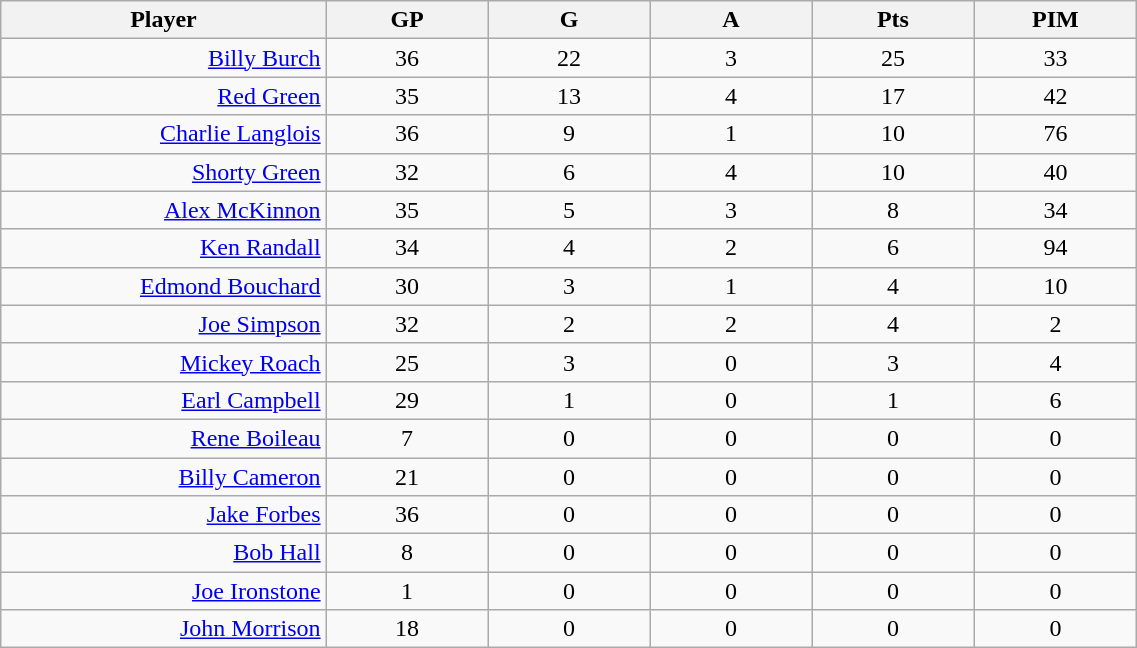<table class="wikitable sortable" width="60%">
<tr ALIGN="center">
<th bgcolor="#DDDDFF" width="10%">Player</th>
<th bgcolor="#DDDDFF" width="5%">GP</th>
<th bgcolor="#DDDDFF" width="5%">G</th>
<th bgcolor="#DDDDFF" width="5%">A</th>
<th bgcolor="#DDDDFF" width="5%">Pts</th>
<th bgcolor="#DDDDFF" width="5%">PIM</th>
</tr>
<tr align="center">
<td align="right"><a href='#'>Billy Burch</a></td>
<td>36</td>
<td>22</td>
<td>3</td>
<td>25</td>
<td>33</td>
</tr>
<tr align="center">
<td align="right"><a href='#'>Red Green</a></td>
<td>35</td>
<td>13</td>
<td>4</td>
<td>17</td>
<td>42</td>
</tr>
<tr align="center">
<td align="right"><a href='#'>Charlie Langlois</a></td>
<td>36</td>
<td>9</td>
<td>1</td>
<td>10</td>
<td>76</td>
</tr>
<tr align="center">
<td align="right"><a href='#'>Shorty Green</a></td>
<td>32</td>
<td>6</td>
<td>4</td>
<td>10</td>
<td>40</td>
</tr>
<tr align="center">
<td align="right"><a href='#'>Alex McKinnon</a></td>
<td>35</td>
<td>5</td>
<td>3</td>
<td>8</td>
<td>34</td>
</tr>
<tr align="center">
<td align="right"><a href='#'>Ken Randall</a></td>
<td>34</td>
<td>4</td>
<td>2</td>
<td>6</td>
<td>94</td>
</tr>
<tr align="center">
<td align="right"><a href='#'>Edmond Bouchard</a></td>
<td>30</td>
<td>3</td>
<td>1</td>
<td>4</td>
<td>10</td>
</tr>
<tr align="center">
<td align="right"><a href='#'>Joe Simpson</a></td>
<td>32</td>
<td>2</td>
<td>2</td>
<td>4</td>
<td>2</td>
</tr>
<tr align="center">
<td align="right"><a href='#'>Mickey Roach</a></td>
<td>25</td>
<td>3</td>
<td>0</td>
<td>3</td>
<td>4</td>
</tr>
<tr align="center">
<td align="right"><a href='#'>Earl Campbell</a></td>
<td>29</td>
<td>1</td>
<td>0</td>
<td>1</td>
<td>6</td>
</tr>
<tr align="center">
<td align="right"><a href='#'>Rene Boileau</a></td>
<td>7</td>
<td>0</td>
<td>0</td>
<td>0</td>
<td>0</td>
</tr>
<tr align="center">
<td align="right"><a href='#'>Billy Cameron</a></td>
<td>21</td>
<td>0</td>
<td>0</td>
<td>0</td>
<td>0</td>
</tr>
<tr align="center">
<td align="right"><a href='#'>Jake Forbes</a></td>
<td>36</td>
<td>0</td>
<td>0</td>
<td>0</td>
<td>0</td>
</tr>
<tr align="center">
<td align="right"><a href='#'>Bob Hall</a></td>
<td>8</td>
<td>0</td>
<td>0</td>
<td>0</td>
<td>0</td>
</tr>
<tr align="center">
<td align="right"><a href='#'>Joe Ironstone</a></td>
<td>1</td>
<td>0</td>
<td>0</td>
<td>0</td>
<td>0</td>
</tr>
<tr align="center">
<td align="right"><a href='#'>John Morrison</a></td>
<td>18</td>
<td>0</td>
<td>0</td>
<td>0</td>
<td>0</td>
</tr>
</table>
